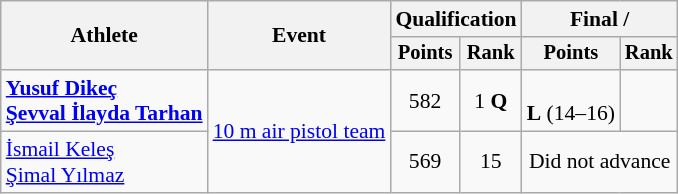<table class="wikitable" style="font-size:90%">
<tr>
<th rowspan="2">Athlete</th>
<th rowspan="2">Event</th>
<th colspan=2>Qualification</th>
<th colspan=2>Final / </th>
</tr>
<tr style="font-size:95%">
<th>Points</th>
<th>Rank</th>
<th>Points</th>
<th>Rank</th>
</tr>
<tr align=center>
<td align=left><strong><a href='#'>Yusuf Dikeç</a><br><a href='#'>Şevval İlayda Tarhan</a></strong></td>
<td align=left rowspan=2><a href='#'>10 m air pistol team</a></td>
<td>582</td>
<td>1 <strong>Q</strong></td>
<td> <br><strong>L</strong> (14–16)</td>
<td></td>
</tr>
<tr align=center>
<td align=left><a href='#'>İsmail Keleş</a><br><a href='#'>Şimal Yılmaz</a></td>
<td>569</td>
<td>15</td>
<td colspan=2>Did not advance</td>
</tr>
</table>
